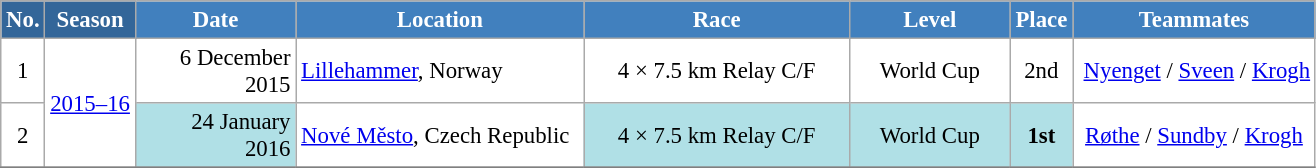<table class="wikitable sortable" style="font-size:95%; text-align:center; border:grey solid 1px; border-collapse:collapse; background:#ffffff;">
<tr style="background:#efefef;">
<th style="background-color:#369; color:white;">No.</th>
<th style="background-color:#369; color:white;">Season</th>
<th style="background-color:#4180be; color:white; width:100px;">Date</th>
<th style="background-color:#4180be; color:white; width:185px;">Location</th>
<th style="background-color:#4180be; color:white; width:170px;">Race</th>
<th style="background-color:#4180be; color:white; width:100px;">Level</th>
<th style="background-color:#4180be; color:white;">Place</th>
<th style="background-color:#4180be; color:white;">Teammates</th>
</tr>
<tr>
<td align=center>1</td>
<td rowspan=2 align=center><a href='#'>2015–16</a></td>
<td align=right>6 December 2015</td>
<td align=left> <a href='#'>Lillehammer</a>, Norway</td>
<td>4 × 7.5 km Relay C/F</td>
<td>World Cup</td>
<td>2nd</td>
<td> <a href='#'>Nyenget</a> / <a href='#'>Sveen</a> / <a href='#'>Krogh</a></td>
</tr>
<tr>
<td align=center>2</td>
<td bgcolor="#BOEOE6" align=right>24 January 2016</td>
<td align=left> <a href='#'>Nové Město</a>, Czech Republic</td>
<td bgcolor="#BOEOE6">4 × 7.5 km Relay C/F</td>
<td bgcolor="#BOEOE6">World Cup</td>
<td bgcolor="#BOEOE6"><strong>1st</strong></td>
<td><a href='#'>Røthe</a> / <a href='#'>Sundby</a> / <a href='#'>Krogh</a></td>
</tr>
<tr>
</tr>
</table>
